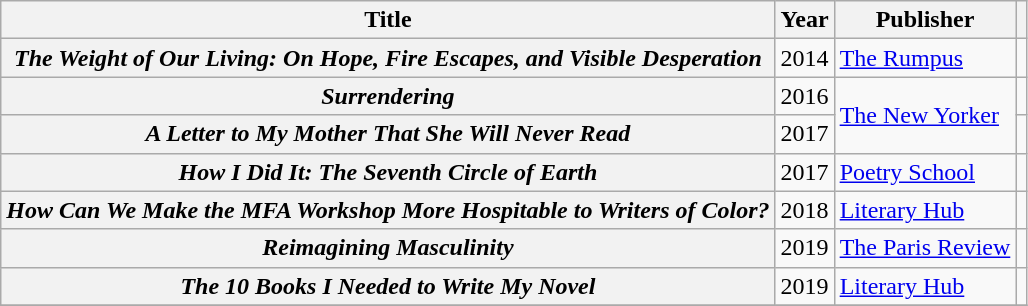<table class= "wikitable plainrowheaders sortable">
<tr>
<th scope="col">Title</th>
<th scope="col">Year</th>
<th scope="col">Publisher</th>
<th scope="col" class="unsortable"></th>
</tr>
<tr>
<th scope="row"><em>The Weight of Our Living: On Hope, Fire Escapes, and Visible Desperation</em></th>
<td style="text-align:center;">2014</td>
<td><a href='#'>The Rumpus</a></td>
<td style="text-align:center;"></td>
</tr>
<tr>
<th scope="row"><em>Surrendering</em></th>
<td style="text-align:center;">2016</td>
<td rowspan="2"><a href='#'>The New Yorker</a></td>
<td style="text-align:center;"></td>
</tr>
<tr>
<th scope="row"><em>A Letter to My Mother That She Will Never Read</em></th>
<td style="text-align:center;">2017</td>
<td style="text-align:center;"></td>
</tr>
<tr>
<th scope="row"><em>How I Did It: The Seventh Circle of Earth</em></th>
<td style="text-align:center;">2017</td>
<td><a href='#'>Poetry School</a></td>
<td style="text-align:center;"></td>
</tr>
<tr>
<th scope="row"><em>How Can We Make the MFA Workshop More Hospitable to Writers of Color?</em></th>
<td style="text-align:center;">2018</td>
<td><a href='#'>Literary Hub</a></td>
<td style="text-align:center;"></td>
</tr>
<tr>
<th scope="row"><em>Reimagining Masculinity</em></th>
<td style="text-align:center;">2019</td>
<td><a href='#'>The Paris Review</a></td>
<td style="text-align:center;"></td>
</tr>
<tr>
<th scope="row"><em>The 10 Books I Needed to Write My Novel </em></th>
<td style="text-align:center;">2019</td>
<td><a href='#'>Literary Hub</a></td>
<td style="text-align:center;"></td>
</tr>
<tr>
</tr>
</table>
